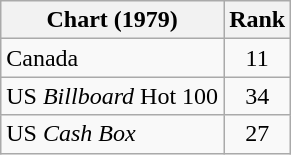<table class="wikitable sortable">
<tr>
<th>Chart (1979)</th>
<th style="text-align:center;">Rank</th>
</tr>
<tr>
<td>Canada </td>
<td style="text-align:center;">11</td>
</tr>
<tr>
<td>US <em>Billboard</em> Hot 100</td>
<td style="text-align:center;">34</td>
</tr>
<tr>
<td>US <em>Cash Box</em> </td>
<td style="text-align:center;">27</td>
</tr>
</table>
